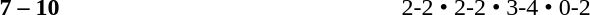<table>
<tr>
<th width=200></th>
<th width=80></th>
<th width=200></th>
<th width=220></th>
</tr>
<tr>
<td align=right></td>
<td align=center><strong>7 – 10</strong></td>
<td><strong></strong></td>
<td>2-2 • 2-2 • 3-4 • 0-2</td>
</tr>
</table>
